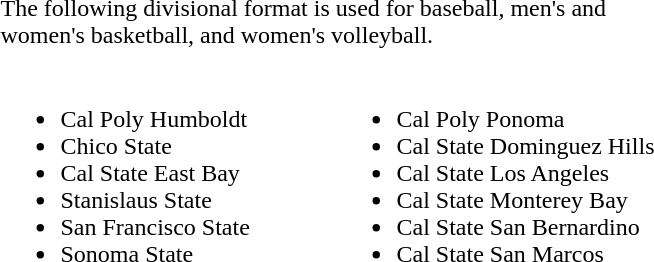<table width=450 style="float:right">
<tr>
<td colspan=2>The following divisional format is used for baseball, men's and women's basketball, and women's volleyball.</td>
</tr>
<tr>
<td width=50%><br><ul><li>Cal Poly Humboldt</li><li>Chico State</li><li>Cal State East Bay</li><li>Stanislaus State</li><li>San Francisco State</li><li>Sonoma State</li></ul></td>
<td width=50%><br><ul><li>Cal Poly Ponoma</li><li>Cal State Dominguez Hills</li><li>Cal State Los Angeles</li><li>Cal State Monterey Bay</li><li>Cal State San Bernardino</li><li>Cal State San Marcos</li></ul></td>
</tr>
</table>
